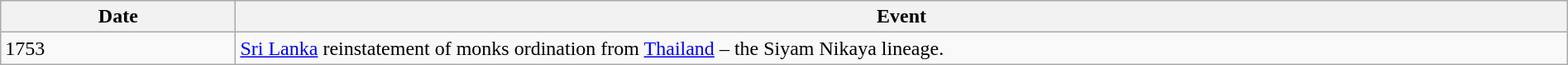<table class="wikitable" width="100%">
<tr>
<th style="width:15%">Date</th>
<th>Event</th>
</tr>
<tr>
<td>1753</td>
<td><a href='#'>Sri Lanka</a> reinstatement of monks ordination from <a href='#'>Thailand</a> – the Siyam Nikaya lineage.</td>
</tr>
</table>
